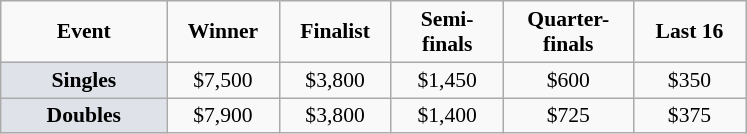<table class="wikitable" style="font-size:90%; text-align:center">
<tr>
<td width="104px"><strong>Event</strong></td>
<td width="68px"><strong>Winner</strong></td>
<td width="68px"><strong>Finalist</strong></td>
<td width="68px"><strong>Semi-finals</strong></td>
<td width="80px"><strong>Quarter-finals</strong></td>
<td width="68px"><strong>Last 16</strong></td>
</tr>
<tr>
<td bgcolor="#dfe2e9"><strong>Singles</strong></td>
<td>$7,500</td>
<td>$3,800</td>
<td>$1,450</td>
<td>$600</td>
<td>$350</td>
</tr>
<tr>
<td bgcolor="#dfe2e9"><strong>Doubles</strong></td>
<td>$7,900</td>
<td>$3,800</td>
<td>$1,400</td>
<td>$725</td>
<td>$375</td>
</tr>
</table>
